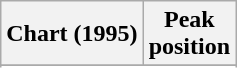<table class="wikitable sortable plainrowheaders" style="text-align:center">
<tr>
<th scope="col">Chart (1995)</th>
<th scope="col">Peak<br>position</th>
</tr>
<tr>
</tr>
<tr>
</tr>
</table>
